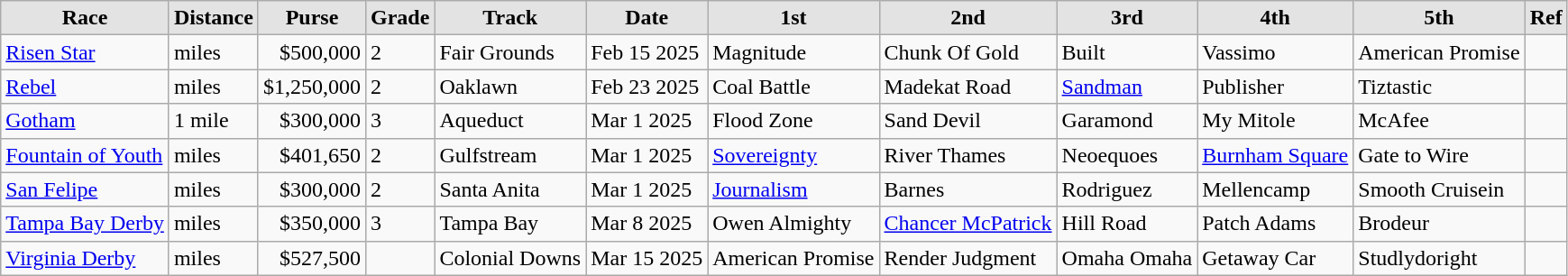<table class="wikitable">
<tr>
<th style="background: #e3e3e3;">Race</th>
<th style="background: #e3e3e3;">Distance</th>
<th style="background: #e3e3e3;">Purse</th>
<th style="background: #e3e3e3;">Grade</th>
<th style="background: #e3e3e3;">Track</th>
<th style="background: #e3e3e3;">Date</th>
<th style="background: #e3e3e3;">1st</th>
<th style="background: #e3e3e3;">2nd</th>
<th style="background: #e3e3e3;">3rd</th>
<th style="background: #e3e3e3;">4th</th>
<th style="background: #e3e3e3;">5th</th>
<th style="background: #e3e3e3;">Ref</th>
</tr>
<tr>
<td><a href='#'>Risen Star</a></td>
<td> miles</td>
<td align=right>$500,000</td>
<td>2</td>
<td>Fair Grounds</td>
<td>Feb 15 2025</td>
<td>Magnitude</td>
<td>Chunk Of Gold</td>
<td>Built</td>
<td>Vassimo</td>
<td>American Promise</td>
<td></td>
</tr>
<tr>
<td><a href='#'>Rebel</a></td>
<td> miles</td>
<td align=right>$1,250,000</td>
<td>2</td>
<td>Oaklawn</td>
<td>Feb 23 2025</td>
<td>Coal Battle</td>
<td>Madekat Road</td>
<td><a href='#'>Sandman</a></td>
<td>Publisher</td>
<td>Tiztastic</td>
<td></td>
</tr>
<tr>
<td><a href='#'>Gotham</a></td>
<td>1 mile</td>
<td align=right>$300,000</td>
<td>3</td>
<td>Aqueduct</td>
<td>Mar 1 2025</td>
<td>Flood Zone</td>
<td>Sand Devil</td>
<td>Garamond</td>
<td>My Mitole</td>
<td>McAfee</td>
<td></td>
</tr>
<tr>
<td><a href='#'>Fountain of Youth</a></td>
<td> miles</td>
<td align=right>$401,650</td>
<td>2</td>
<td>Gulfstream</td>
<td>Mar 1 2025</td>
<td><a href='#'>Sovereignty</a></td>
<td>River Thames</td>
<td>Neoequoes</td>
<td><a href='#'>Burnham Square</a></td>
<td>Gate to Wire</td>
<td></td>
</tr>
<tr>
<td><a href='#'>San Felipe</a></td>
<td> miles</td>
<td align=right>$300,000</td>
<td>2</td>
<td>Santa Anita</td>
<td>Mar 1 2025</td>
<td><a href='#'>Journalism</a></td>
<td>Barnes</td>
<td>Rodriguez</td>
<td>Mellencamp</td>
<td>Smooth Cruisein</td>
<td></td>
</tr>
<tr>
<td><a href='#'>Tampa Bay Derby</a></td>
<td> miles</td>
<td align=right>$350,000</td>
<td>3</td>
<td>Tampa Bay</td>
<td>Mar 8 2025</td>
<td>Owen Almighty</td>
<td><a href='#'>Chancer McPatrick</a></td>
<td>Hill Road</td>
<td>Patch Adams</td>
<td>Brodeur</td>
<td></td>
</tr>
<tr>
<td><a href='#'>Virginia Derby</a></td>
<td> miles</td>
<td align=right>$527,500</td>
<td></td>
<td>Colonial Downs</td>
<td>Mar 15 2025</td>
<td>American Promise</td>
<td>Render Judgment</td>
<td>Omaha Omaha</td>
<td>Getaway Car</td>
<td>Studlydoright</td>
<td></td>
</tr>
</table>
